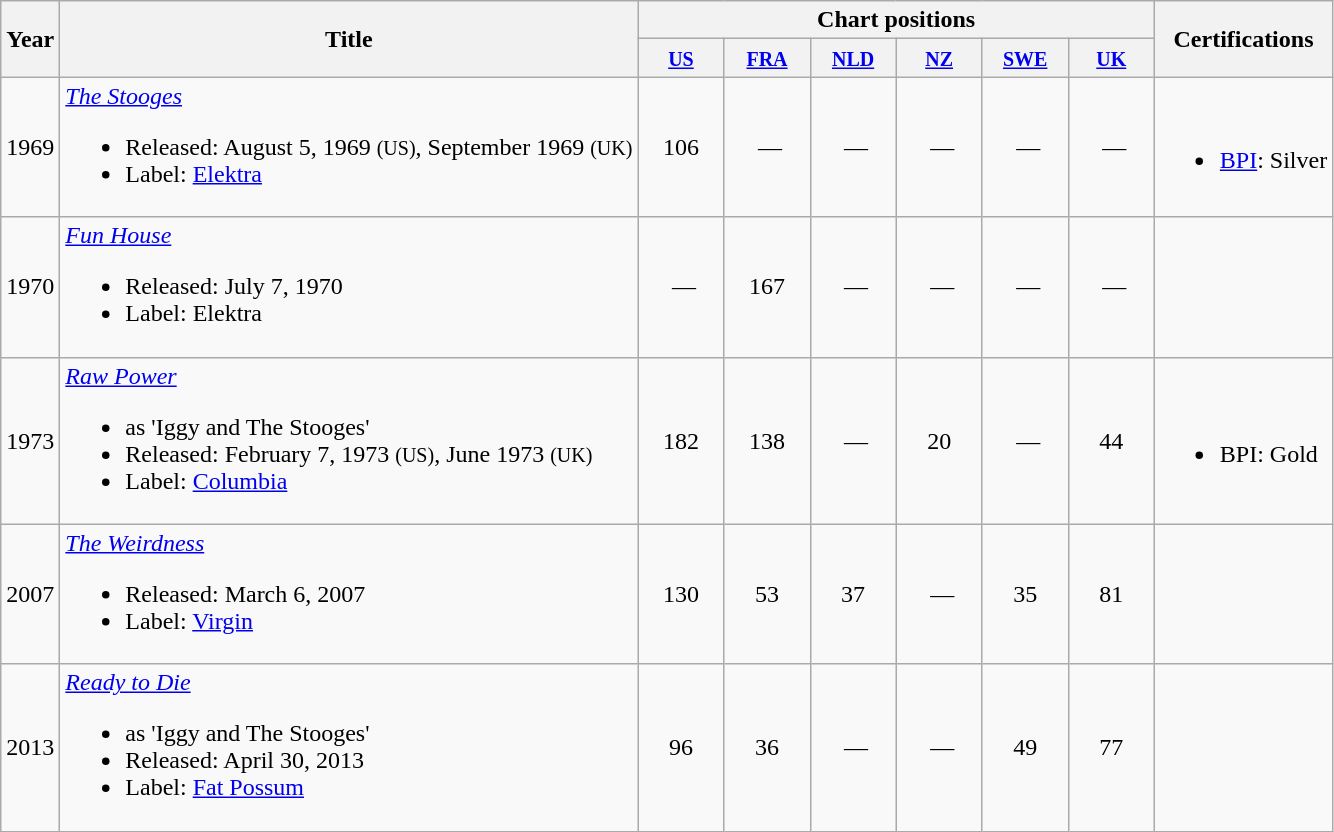<table class="wikitable">
<tr>
<th rowspan="2">Year</th>
<th rowspan="2">Title</th>
<th colspan="6">Chart positions</th>
<th rowspan="2">Certifications</th>
</tr>
<tr>
<th width="50"><small><a href='#'>US</a></small><br></th>
<th width="50"><small><a href='#'>FRA</a><br></small></th>
<th width="50"><small><a href='#'>NLD</a><br></small></th>
<th width="50"><small><a href='#'>NZ</a></small><br></th>
<th width="50"><small><a href='#'>SWE</a><br></small></th>
<th width="50"><small><a href='#'>UK</a></small><br></th>
</tr>
<tr>
<td>1969</td>
<td><em><a href='#'>The Stooges</a></em><br><ul><li>Released: August 5, 1969 <small>(US)</small>, September 1969 <small>(UK)</small></li><li>Label: <a href='#'>Elektra</a></li></ul></td>
<td style="text-align:center;">106</td>
<td style="text-align:center;"> —</td>
<td style="text-align:center;"> —</td>
<td style="text-align:center;"> —</td>
<td style="text-align:center;"> —</td>
<td style="text-align:center;"> —</td>
<td><br><ul><li><a href='#'>BPI</a>: Silver</li></ul></td>
</tr>
<tr>
<td>1970</td>
<td><em><a href='#'>Fun House</a></em><br><ul><li>Released: July 7, 1970</li><li>Label: Elektra</li></ul></td>
<td style="text-align:center;"> —</td>
<td style="text-align:center;">167 </td>
<td style="text-align:center;"> —</td>
<td style="text-align:center;"> —</td>
<td style="text-align:center;"> —</td>
<td style="text-align:center;"> —</td>
<td></td>
</tr>
<tr>
<td>1973</td>
<td><em><a href='#'>Raw Power</a></em><br><ul><li>as 'Iggy and The Stooges'</li><li>Released: February 7, 1973 <small>(US)</small>, June 1973 <small>(UK)</small></li><li>Label: <a href='#'>Columbia</a></li></ul></td>
<td style="text-align:center;">182</td>
<td style="text-align:center;">138</td>
<td style="text-align:center;"> —</td>
<td style="text-align:center;">20</td>
<td style="text-align:center;"> —</td>
<td style="text-align:center;">44<br></td>
<td><br><ul><li>BPI: Gold</li></ul></td>
</tr>
<tr>
<td>2007</td>
<td><em><a href='#'>The Weirdness</a></em><br><ul><li>Released: March 6, 2007</li><li>Label: <a href='#'>Virgin</a></li></ul></td>
<td style="text-align:center;">130</td>
<td style="text-align:center;">53</td>
<td style="text-align:center;">37</td>
<td style="text-align:center;"> —</td>
<td style="text-align:center;">35</td>
<td style="text-align:center;">81</td>
<td></td>
</tr>
<tr>
<td>2013</td>
<td><em><a href='#'>Ready to Die</a></em><br><ul><li>as 'Iggy and The Stooges'</li><li>Released: April 30, 2013</li><li>Label: <a href='#'>Fat Possum</a></li></ul></td>
<td style="text-align:center;">96</td>
<td style="text-align:center;">36</td>
<td style="text-align:center;"> —</td>
<td style="text-align:center;"> —</td>
<td style="text-align:center;">49</td>
<td style="text-align:center;">77</td>
<td></td>
</tr>
</table>
